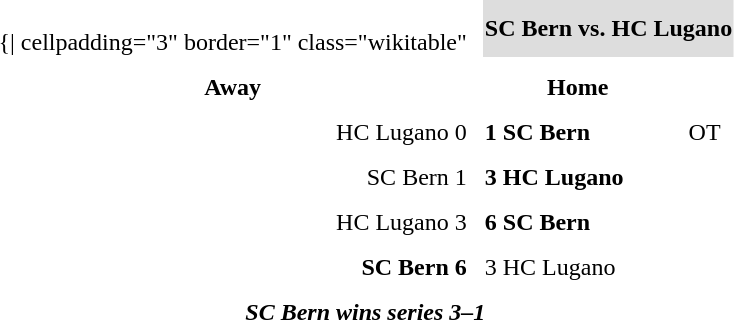<table cellspacing="10">
<tr>
<td valign="top"><br>	{| cellpadding="3" border="1"  class="wikitable"</td>
<th bgcolor="#DDDDDD" colspan="4">SC Bern vs. HC Lugano</th>
</tr>
<tr>
<th>Away</th>
<th>Home</th>
</tr>
<tr>
<td align = "right">HC Lugano 0</td>
<td><strong>1 SC Bern</strong></td>
<td>OT</td>
</tr>
<tr>
<td align = "right">SC Bern 1</td>
<td><strong>3 HC Lugano</strong></td>
<td> </td>
</tr>
<tr>
<td align = "right">HC Lugano 3</td>
<td><strong>6 SC Bern</strong></td>
<td> </td>
</tr>
<tr>
<td align = "right"><strong>SC Bern 6</strong></td>
<td>3 HC Lugano</td>
<td> </td>
</tr>
<tr align="center">
<td colspan="4"><strong><em>SC Bern wins series 3–1</em></strong></td>
</tr>
</table>
